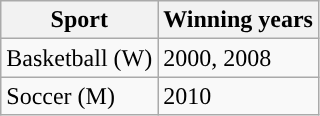<table class="wikitable">
<tr>
<th width=px>Sport</th>
<th width=px>Winning years</th>
</tr>
<tr>
<td>Basketball (W)</td>
<td>2000, 2008</td>
</tr>
<tr>
<td>Soccer (M)</td>
<td>2010</td>
</tr>
</table>
